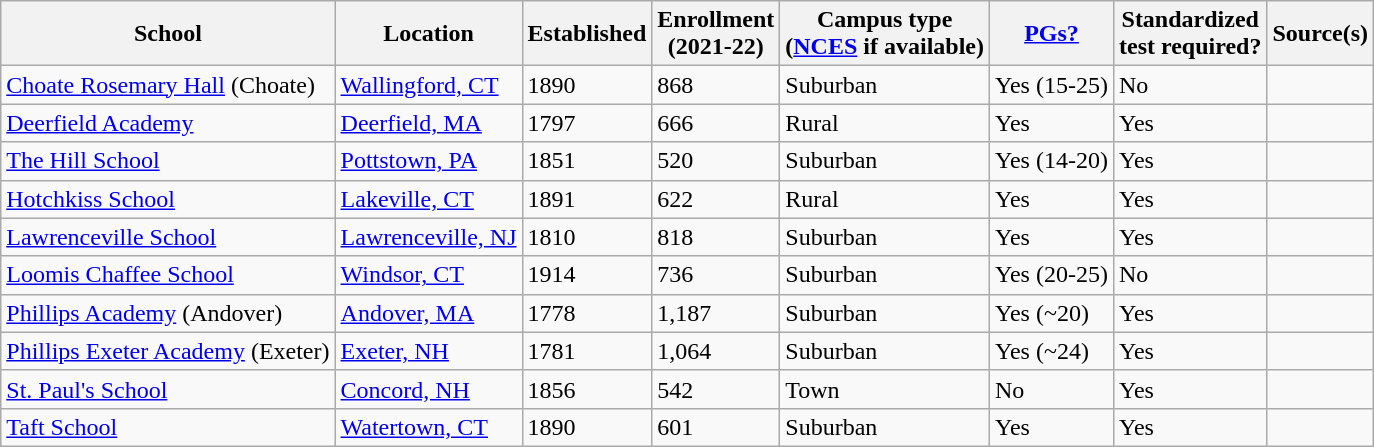<table class="wikitable">
<tr>
<th>School</th>
<th>Location</th>
<th>Established</th>
<th>Enrollment<br>(2021-22)</th>
<th>Campus type<br>(<a href='#'>NCES</a> if available)</th>
<th><a href='#'>PGs?</a></th>
<th>Standardized<br>test required?</th>
<th>Source(s)</th>
</tr>
<tr>
<td><a href='#'>Choate Rosemary Hall</a> (Choate)</td>
<td><a href='#'>Wallingford, CT</a></td>
<td>1890</td>
<td>868</td>
<td>Suburban</td>
<td>Yes (15-25)</td>
<td>No</td>
<td></td>
</tr>
<tr>
<td><a href='#'>Deerfield Academy</a></td>
<td><a href='#'>Deerfield, MA</a></td>
<td>1797</td>
<td>666</td>
<td>Rural</td>
<td>Yes</td>
<td>Yes</td>
<td></td>
</tr>
<tr>
<td><a href='#'>The Hill School</a></td>
<td><a href='#'>Pottstown, PA</a></td>
<td>1851</td>
<td>520</td>
<td>Suburban</td>
<td>Yes (14-20)</td>
<td>Yes</td>
<td></td>
</tr>
<tr>
<td><a href='#'>Hotchkiss School</a></td>
<td><a href='#'>Lakeville, CT</a></td>
<td>1891</td>
<td>622</td>
<td>Rural</td>
<td>Yes</td>
<td>Yes</td>
<td></td>
</tr>
<tr>
<td><a href='#'>Lawrenceville School</a></td>
<td><a href='#'>Lawrenceville, NJ</a></td>
<td>1810</td>
<td>818</td>
<td>Suburban</td>
<td>Yes</td>
<td>Yes</td>
<td></td>
</tr>
<tr>
<td><a href='#'>Loomis Chaffee School</a></td>
<td><a href='#'>Windsor, CT</a></td>
<td>1914</td>
<td>736</td>
<td>Suburban</td>
<td>Yes (20-25)</td>
<td>No</td>
<td></td>
</tr>
<tr>
<td><a href='#'>Phillips Academy</a> (Andover)</td>
<td><a href='#'>Andover, MA</a></td>
<td>1778</td>
<td>1,187</td>
<td>Suburban</td>
<td>Yes (~20)</td>
<td>Yes</td>
<td></td>
</tr>
<tr>
<td><a href='#'>Phillips Exeter Academy</a> (Exeter)</td>
<td><a href='#'>Exeter, NH</a></td>
<td>1781</td>
<td>1,064</td>
<td>Suburban</td>
<td>Yes (~24)</td>
<td>Yes</td>
<td></td>
</tr>
<tr>
<td><a href='#'>St. Paul's School</a></td>
<td><a href='#'>Concord, NH</a></td>
<td>1856</td>
<td>542</td>
<td>Town</td>
<td>No</td>
<td>Yes</td>
<td></td>
</tr>
<tr>
<td><a href='#'>Taft School</a></td>
<td><a href='#'>Watertown, CT</a></td>
<td>1890</td>
<td>601</td>
<td>Suburban</td>
<td>Yes</td>
<td>Yes</td>
<td></td>
</tr>
</table>
